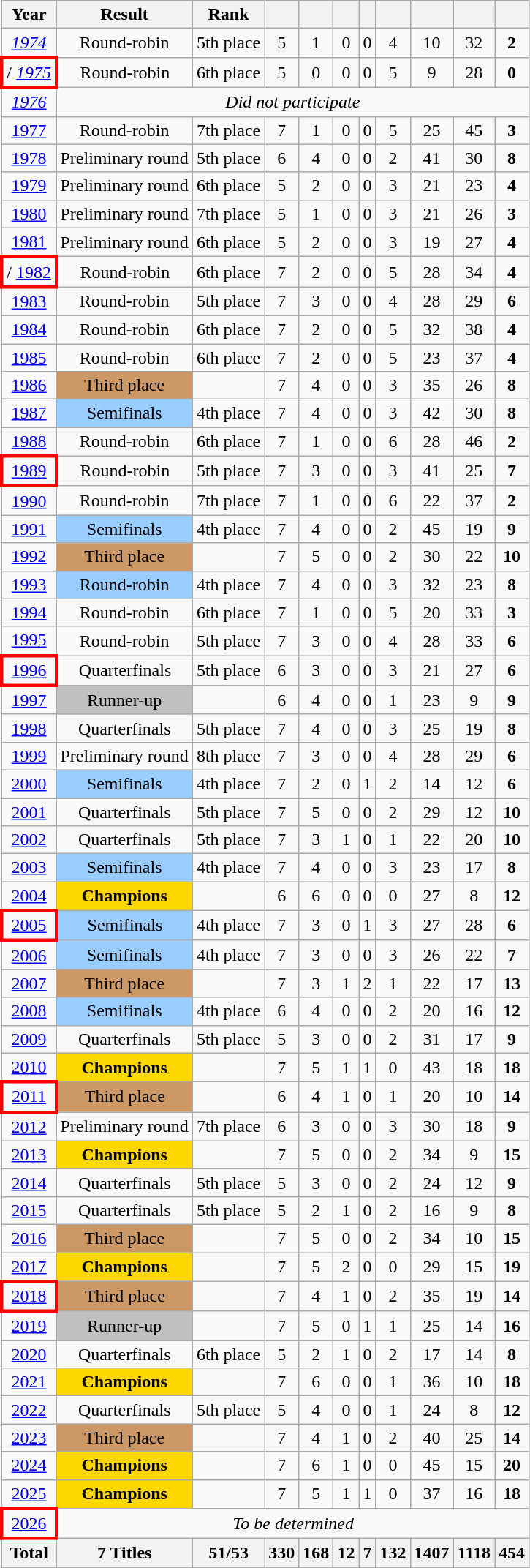<table class="wikitable" style="font-size: 100%; text-align: center;">
<tr>
<th>Year</th>
<th>Result</th>
<th>Rank</th>
<th></th>
<th></th>
<th></th>
<th></th>
<th></th>
<th></th>
<th></th>
<th></th>
</tr>
<tr>
<td> <em><a href='#'>1974</a></em></td>
<td>Round-robin</td>
<td>5th place</td>
<td>5</td>
<td>1</td>
<td>0</td>
<td>0</td>
<td>4</td>
<td>10</td>
<td>32</td>
<td><strong>2</strong></td>
</tr>
<tr>
<td style="border: 3px solid red"> /  <em><a href='#'>1975</a></em></td>
<td>Round-robin</td>
<td>6th place</td>
<td>5</td>
<td>0</td>
<td>0</td>
<td>0</td>
<td>5</td>
<td>9</td>
<td>28</td>
<td><strong>0</strong></td>
</tr>
<tr>
<td> <em><a href='#'>1976</a></em></td>
<td colspan="10" align="center"><em>Did not participate</em></td>
</tr>
<tr>
<td> <a href='#'>1977</a></td>
<td>Round-robin</td>
<td>7th place</td>
<td>7</td>
<td>1</td>
<td>0</td>
<td>0</td>
<td>5</td>
<td>25</td>
<td>45</td>
<td><strong>3</strong></td>
</tr>
<tr>
<td> <a href='#'>1978</a></td>
<td>Preliminary round</td>
<td>5th place</td>
<td>6</td>
<td>4</td>
<td>0</td>
<td>0</td>
<td>2</td>
<td>41</td>
<td>30</td>
<td><strong>8</strong></td>
</tr>
<tr>
<td> <a href='#'>1979</a></td>
<td>Preliminary round</td>
<td>6th place</td>
<td>5</td>
<td>2</td>
<td>0</td>
<td>0</td>
<td>3</td>
<td>21</td>
<td>23</td>
<td><strong>4</strong></td>
</tr>
<tr>
<td> <a href='#'>1980</a></td>
<td>Preliminary round</td>
<td>7th place</td>
<td>5</td>
<td>1</td>
<td>0</td>
<td>0</td>
<td>3</td>
<td>21</td>
<td>26</td>
<td><strong>3</strong></td>
</tr>
<tr>
<td> <a href='#'>1981</a></td>
<td>Preliminary round</td>
<td>6th place</td>
<td>5</td>
<td>2</td>
<td>0</td>
<td>0</td>
<td>3</td>
<td>19</td>
<td>27</td>
<td><strong>4</strong></td>
</tr>
<tr>
<td style="border: 3px solid red"> /  <a href='#'>1982</a></td>
<td>Round-robin</td>
<td>6th place</td>
<td>7</td>
<td>2</td>
<td>0</td>
<td>0</td>
<td>5</td>
<td>28</td>
<td>34</td>
<td><strong>4</strong></td>
</tr>
<tr>
<td> <a href='#'>1983</a></td>
<td>Round-robin</td>
<td>5th place</td>
<td>7</td>
<td>3</td>
<td>0</td>
<td>0</td>
<td>4</td>
<td>28</td>
<td>29</td>
<td><strong>6</strong></td>
</tr>
<tr>
<td> <a href='#'>1984</a></td>
<td>Round-robin</td>
<td>6th place</td>
<td>7</td>
<td>2</td>
<td>0</td>
<td>0</td>
<td>5</td>
<td>32</td>
<td>38</td>
<td><strong>4</strong></td>
</tr>
<tr>
<td> <a href='#'>1985</a></td>
<td>Round-robin</td>
<td>6th place</td>
<td>7</td>
<td>2</td>
<td>0</td>
<td>0</td>
<td>5</td>
<td>23</td>
<td>37</td>
<td><strong>4</strong></td>
</tr>
<tr>
<td> <a href='#'>1986</a></td>
<td style="background:#c96;">Third place</td>
<td></td>
<td>7</td>
<td>4</td>
<td>0</td>
<td>0</td>
<td>3</td>
<td>35</td>
<td>26</td>
<td><strong>8</strong></td>
</tr>
<tr>
<td> <a href='#'>1987</a></td>
<td style="background:#9acdff;">Semifinals</td>
<td>4th place</td>
<td>7</td>
<td>4</td>
<td>0</td>
<td>0</td>
<td>3</td>
<td>42</td>
<td>30</td>
<td><strong>8</strong></td>
</tr>
<tr>
<td> <a href='#'>1988</a></td>
<td>Round-robin</td>
<td>6th place</td>
<td>7</td>
<td>1</td>
<td>0</td>
<td>0</td>
<td>6</td>
<td>28</td>
<td>46</td>
<td><strong>2</strong></td>
</tr>
<tr>
<td style="border: 3px solid red"> <a href='#'>1989</a></td>
<td>Round-robin</td>
<td>5th place</td>
<td>7</td>
<td>3</td>
<td>0</td>
<td>0</td>
<td>3</td>
<td>41</td>
<td>25</td>
<td><strong>7</strong></td>
</tr>
<tr>
<td> <a href='#'>1990</a></td>
<td>Round-robin</td>
<td>7th place</td>
<td>7</td>
<td>1</td>
<td>0</td>
<td>0</td>
<td>6</td>
<td>22</td>
<td>37</td>
<td><strong>2</strong></td>
</tr>
<tr>
<td> <a href='#'>1991</a></td>
<td style="background:#9acdff;">Semifinals</td>
<td>4th place</td>
<td>7</td>
<td>4</td>
<td>0</td>
<td>0</td>
<td>2</td>
<td>45</td>
<td>19</td>
<td><strong>9</strong></td>
</tr>
<tr>
<td> <a href='#'>1992</a></td>
<td style="background:#c96;">Third place</td>
<td></td>
<td>7</td>
<td>5</td>
<td>0</td>
<td>0</td>
<td>2</td>
<td>30</td>
<td>22</td>
<td><strong>10</strong></td>
</tr>
<tr>
<td> <a href='#'>1993</a></td>
<td style="background:#9acdff;">Round-robin</td>
<td>4th place</td>
<td>7</td>
<td>4</td>
<td>0</td>
<td>0</td>
<td>3</td>
<td>32</td>
<td>23</td>
<td><strong>8</strong></td>
</tr>
<tr>
<td> <a href='#'>1994</a></td>
<td>Round-robin</td>
<td>6th place</td>
<td>7</td>
<td>1</td>
<td>0</td>
<td>0</td>
<td>5</td>
<td>20</td>
<td>33</td>
<td><strong>3</strong></td>
</tr>
<tr>
<td> <a href='#'>1995</a></td>
<td>Round-robin</td>
<td>5th place</td>
<td>7</td>
<td>3</td>
<td>0</td>
<td>0</td>
<td>4</td>
<td>28</td>
<td>33</td>
<td><strong>6</strong></td>
</tr>
<tr>
<td style="border: 3px solid red"> <a href='#'>1996</a></td>
<td>Quarterfinals</td>
<td>5th place</td>
<td>6</td>
<td>3</td>
<td>0</td>
<td>0</td>
<td>3</td>
<td>21</td>
<td>27</td>
<td><strong>6</strong></td>
</tr>
<tr>
<td> <a href='#'>1997</a></td>
<td style="background:silver;">Runner-up</td>
<td></td>
<td>6</td>
<td>4</td>
<td>0</td>
<td>0</td>
<td>1</td>
<td>23</td>
<td>9</td>
<td><strong>9</strong></td>
</tr>
<tr>
<td> <a href='#'>1998</a></td>
<td>Quarterfinals</td>
<td>5th place</td>
<td>7</td>
<td>4</td>
<td>0</td>
<td>0</td>
<td>3</td>
<td>25</td>
<td>19</td>
<td><strong>8</strong></td>
</tr>
<tr>
<td> <a href='#'>1999</a></td>
<td>Preliminary round</td>
<td>8th place</td>
<td>7</td>
<td>3</td>
<td>0</td>
<td>0</td>
<td>4</td>
<td>28</td>
<td>29</td>
<td><strong>6</strong></td>
</tr>
<tr>
<td> <a href='#'>2000</a></td>
<td style="background:#9acdff;">Semifinals</td>
<td>4th place</td>
<td>7</td>
<td>2</td>
<td>0</td>
<td>1</td>
<td>2</td>
<td>14</td>
<td>12</td>
<td><strong>6</strong></td>
</tr>
<tr>
<td> <a href='#'>2001</a></td>
<td>Quarterfinals</td>
<td>5th place</td>
<td>7</td>
<td>5</td>
<td>0</td>
<td>0</td>
<td>2</td>
<td>29</td>
<td>12</td>
<td><strong>10</strong></td>
</tr>
<tr>
<td> <a href='#'>2002</a></td>
<td>Quarterfinals</td>
<td>5th place</td>
<td>7</td>
<td>3</td>
<td>1</td>
<td>0</td>
<td>1</td>
<td>22</td>
<td>20</td>
<td><strong>10</strong></td>
</tr>
<tr>
<td> <a href='#'>2003</a></td>
<td style="background:#9acdff;">Semifinals</td>
<td>4th place</td>
<td>7</td>
<td>4</td>
<td>0</td>
<td>0</td>
<td>3</td>
<td>23</td>
<td>17</td>
<td><strong>8</strong></td>
</tr>
<tr>
<td> <a href='#'>2004</a></td>
<td style="background:gold;"><strong>Champions</strong></td>
<td></td>
<td>6</td>
<td>6</td>
<td>0</td>
<td>0</td>
<td>0</td>
<td>27</td>
<td>8</td>
<td><strong>12</strong></td>
</tr>
<tr>
<td style="border: 3px solid red"> <a href='#'>2005</a></td>
<td style="background:#9acdff;">Semifinals</td>
<td>4th place</td>
<td>7</td>
<td>3</td>
<td>0</td>
<td>1</td>
<td>3</td>
<td>27</td>
<td>28</td>
<td><strong>6</strong></td>
</tr>
<tr>
<td> <a href='#'>2006</a></td>
<td style="background:#9acdff;">Semifinals</td>
<td>4th place</td>
<td>7</td>
<td>3</td>
<td>0</td>
<td>0</td>
<td>3</td>
<td>26</td>
<td>22</td>
<td><strong>7</strong></td>
</tr>
<tr>
<td> <a href='#'>2007</a></td>
<td style="background:#c96;">Third place</td>
<td></td>
<td>7</td>
<td>3</td>
<td>1</td>
<td>2</td>
<td>1</td>
<td>22</td>
<td>17</td>
<td><strong>13</strong></td>
</tr>
<tr>
<td> <a href='#'>2008</a></td>
<td style="background:#9acdff;">Semifinals</td>
<td>4th place</td>
<td>6</td>
<td>4</td>
<td>0</td>
<td>0</td>
<td>2</td>
<td>20</td>
<td>16</td>
<td><strong>12</strong></td>
</tr>
<tr>
<td> <a href='#'>2009</a></td>
<td>Quarterfinals</td>
<td>5th place</td>
<td>5</td>
<td>3</td>
<td>0</td>
<td>0</td>
<td>2</td>
<td>31</td>
<td>17</td>
<td><strong>9</strong></td>
</tr>
<tr>
<td> <a href='#'>2010</a></td>
<td style="background:gold;"><strong>Champions</strong></td>
<td></td>
<td>7</td>
<td>5</td>
<td>1</td>
<td>1</td>
<td>0</td>
<td>43</td>
<td>18</td>
<td><strong>18</strong></td>
</tr>
<tr>
<td style="border: 3px solid red"> <a href='#'>2011</a></td>
<td style="background:#c96;">Third place</td>
<td></td>
<td>6</td>
<td>4</td>
<td>1</td>
<td>0</td>
<td>1</td>
<td>20</td>
<td>10</td>
<td><strong>14</strong></td>
</tr>
<tr>
<td> <a href='#'>2012</a></td>
<td>Preliminary round</td>
<td>7th place</td>
<td>6</td>
<td>3</td>
<td>0</td>
<td>0</td>
<td>3</td>
<td>30</td>
<td>18</td>
<td><strong>9</strong></td>
</tr>
<tr>
<td> <a href='#'>2013</a></td>
<td style="background:gold;"><strong>Champions</strong></td>
<td></td>
<td>7</td>
<td>5</td>
<td>0</td>
<td>0</td>
<td>2</td>
<td>34</td>
<td>9</td>
<td><strong>15</strong></td>
</tr>
<tr>
<td> <a href='#'>2014</a></td>
<td>Quarterfinals</td>
<td>5th place</td>
<td>5</td>
<td>3</td>
<td>0</td>
<td>0</td>
<td>2</td>
<td>24</td>
<td>12</td>
<td><strong>9</strong></td>
</tr>
<tr>
<td> <a href='#'>2015</a></td>
<td>Quarterfinals</td>
<td>5th place</td>
<td>5</td>
<td>2</td>
<td>1</td>
<td>0</td>
<td>2</td>
<td>16</td>
<td>9</td>
<td><strong>8</strong></td>
</tr>
<tr>
<td> <a href='#'>2016</a></td>
<td style="background:#c96;">Third place</td>
<td></td>
<td>7</td>
<td>5</td>
<td>0</td>
<td>0</td>
<td>2</td>
<td>34</td>
<td>10</td>
<td><strong>15</strong></td>
</tr>
<tr>
<td> <a href='#'>2017</a></td>
<td style="background:gold;"><strong>Champions</strong></td>
<td></td>
<td>7</td>
<td>5</td>
<td>2</td>
<td>0</td>
<td>0</td>
<td>29</td>
<td>15</td>
<td><strong>19</strong></td>
</tr>
<tr>
<td style="border: 3px solid red"> <a href='#'>2018</a></td>
<td style="background:#c96;">Third place</td>
<td></td>
<td>7</td>
<td>4</td>
<td>1</td>
<td>0</td>
<td>2</td>
<td>35</td>
<td>19</td>
<td><strong>14</strong></td>
</tr>
<tr>
<td> <a href='#'>2019</a></td>
<td style="background:silver;">Runner-up</td>
<td></td>
<td>7</td>
<td>5</td>
<td>0</td>
<td>1</td>
<td>1</td>
<td>25</td>
<td>14</td>
<td><strong>16</strong></td>
</tr>
<tr>
<td> <a href='#'>2020</a></td>
<td>Quarterfinals</td>
<td>6th place</td>
<td>5</td>
<td>2</td>
<td>1</td>
<td>0</td>
<td>2</td>
<td>17</td>
<td>14</td>
<td><strong>8</strong></td>
</tr>
<tr>
<td> <a href='#'>2021</a></td>
<td style="background:gold;"><strong>Champions</strong></td>
<td></td>
<td>7</td>
<td>6</td>
<td>0</td>
<td>0</td>
<td>1</td>
<td>36</td>
<td>10</td>
<td><strong>18</strong></td>
</tr>
<tr>
<td> <a href='#'>2022</a></td>
<td>Quarterfinals</td>
<td>5th place</td>
<td>5</td>
<td>4</td>
<td>0</td>
<td>0</td>
<td>1</td>
<td>24</td>
<td>8</td>
<td><strong>12</strong></td>
</tr>
<tr>
<td> <a href='#'>2023</a></td>
<td style="background:#c96;">Third place</td>
<td></td>
<td>7</td>
<td>4</td>
<td>1</td>
<td>0</td>
<td>2</td>
<td>40</td>
<td>25</td>
<td><strong>14</strong></td>
</tr>
<tr>
<td> <a href='#'>2024</a></td>
<td style="background:gold;"><strong>Champions</strong></td>
<td></td>
<td>7</td>
<td>6</td>
<td>1</td>
<td>0</td>
<td>0</td>
<td>45</td>
<td>15</td>
<td><strong>20</strong></td>
</tr>
<tr>
<td> <a href='#'>2025</a></td>
<td style="background:gold;"><strong>Champions</strong></td>
<td></td>
<td>7</td>
<td>5</td>
<td>1</td>
<td>1</td>
<td>0</td>
<td>37</td>
<td>16</td>
<td><strong>18</strong></td>
</tr>
<tr>
<td style="border: 3px solid red"> <a href='#'>2026</a></td>
<td colspan="10" align="center"><em>To be determined</em></td>
</tr>
<tr>
<th>Total</th>
<th>7 Titles</th>
<th>51/53</th>
<th>330</th>
<th>168</th>
<th>12</th>
<th>7</th>
<th>132</th>
<th>1407</th>
<th>1118</th>
<th>454</th>
</tr>
</table>
